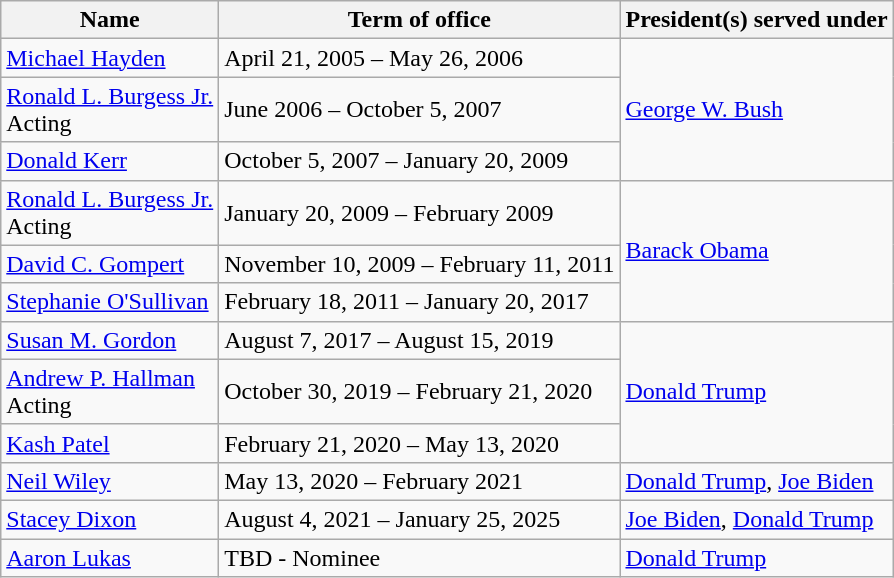<table class="wikitable">
<tr>
<th>Name</th>
<th>Term of office</th>
<th>President(s) served under</th>
</tr>
<tr>
<td><a href='#'>Michael Hayden</a></td>
<td>April 21, 2005 – May 26, 2006</td>
<td rowspan=3><a href='#'>George W. Bush</a></td>
</tr>
<tr>
<td><a href='#'>Ronald L. Burgess Jr.</a><br>Acting</td>
<td>June 2006 – October 5, 2007</td>
</tr>
<tr>
<td><a href='#'>Donald Kerr</a></td>
<td>October 5, 2007 – January 20, 2009</td>
</tr>
<tr>
<td><a href='#'>Ronald L. Burgess Jr.</a><br>Acting</td>
<td>January 20, 2009 – February 2009</td>
<td rowspan=3><a href='#'>Barack Obama</a></td>
</tr>
<tr>
<td><a href='#'>David C. Gompert</a></td>
<td>November 10, 2009 – February 11, 2011</td>
</tr>
<tr>
<td><a href='#'>Stephanie O'Sullivan</a></td>
<td>February 18, 2011 – January 20, 2017</td>
</tr>
<tr>
<td><a href='#'>Susan M. Gordon</a></td>
<td>August 7, 2017 – August 15, 2019</td>
<td rowspan=3><a href='#'>Donald Trump</a></td>
</tr>
<tr>
<td><a href='#'>Andrew P. Hallman</a><br>Acting</td>
<td>October 30, 2019 – February 21, 2020</td>
</tr>
<tr>
<td><a href='#'>Kash Patel</a></td>
<td>February 21, 2020 – May 13, 2020</td>
</tr>
<tr>
<td><a href='#'>Neil Wiley</a></td>
<td>May 13, 2020 – February 2021</td>
<td><a href='#'>Donald Trump</a>, <a href='#'>Joe Biden</a></td>
</tr>
<tr>
<td><a href='#'>Stacey Dixon</a></td>
<td>August 4, 2021 – January 25, 2025</td>
<td><a href='#'>Joe Biden</a>, <a href='#'>Donald Trump</a></td>
</tr>
<tr>
<td><a href='#'>Aaron Lukas</a></td>
<td>TBD - Nominee</td>
<td><a href='#'>Donald Trump</a></td>
</tr>
</table>
